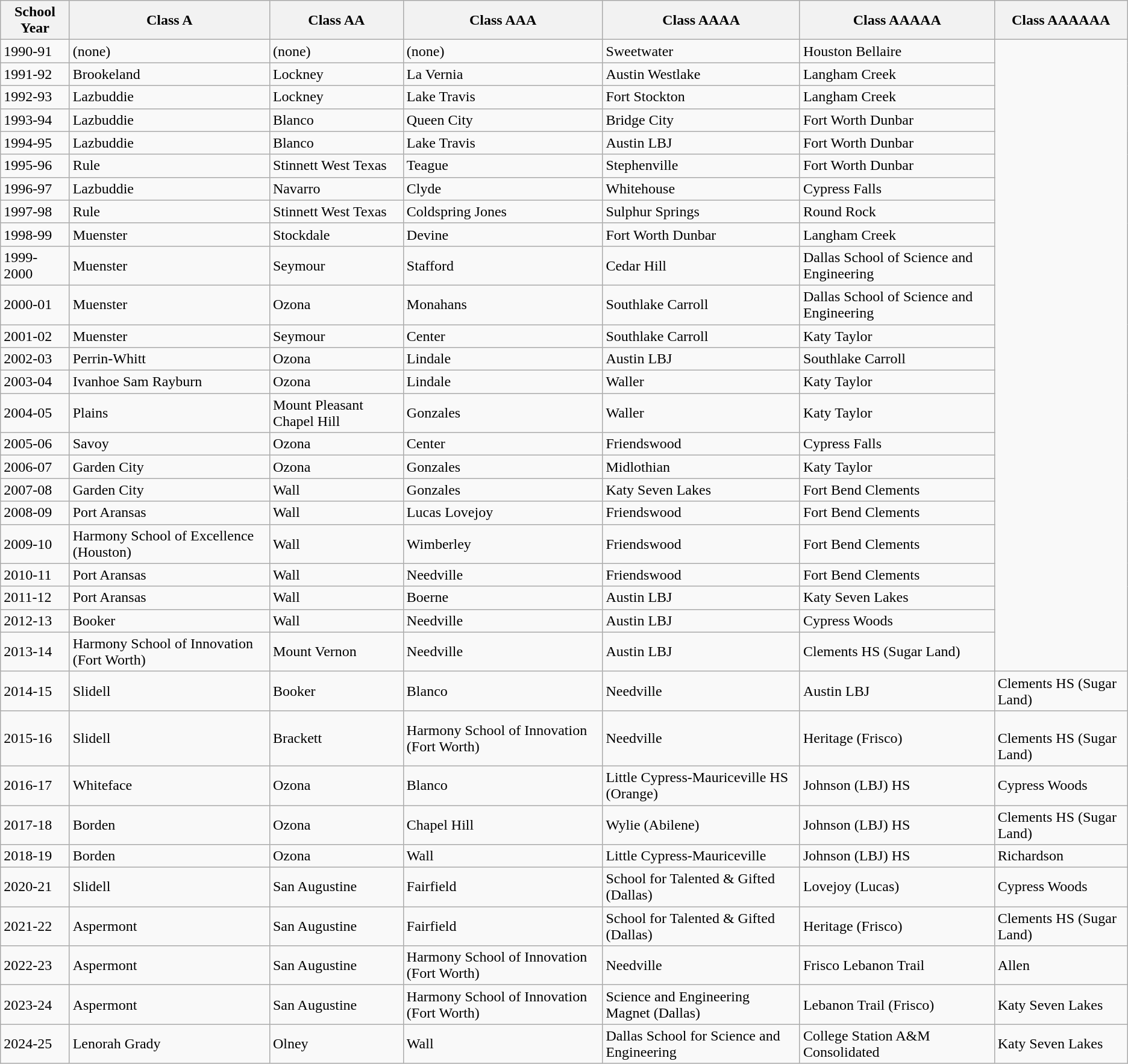<table class="wikitable sortable">
<tr>
<th>School Year</th>
<th>Class A</th>
<th>Class AA</th>
<th>Class AAA</th>
<th>Class AAAA</th>
<th>Class AAAAA</th>
<th>Class AAAAAA</th>
</tr>
<tr>
<td>1990-91</td>
<td>(none)</td>
<td>(none)</td>
<td>(none)</td>
<td>Sweetwater</td>
<td>Houston Bellaire</td>
<td rowspan="24"></td>
</tr>
<tr>
<td>1991-92</td>
<td>Brookeland</td>
<td>Lockney</td>
<td>La Vernia</td>
<td>Austin Westlake</td>
<td>Langham Creek</td>
</tr>
<tr>
<td>1992-93</td>
<td>Lazbuddie</td>
<td>Lockney</td>
<td>Lake Travis</td>
<td>Fort Stockton</td>
<td>Langham Creek</td>
</tr>
<tr>
<td>1993-94</td>
<td>Lazbuddie</td>
<td>Blanco</td>
<td>Queen City</td>
<td>Bridge City</td>
<td>Fort Worth Dunbar</td>
</tr>
<tr>
<td>1994-95</td>
<td>Lazbuddie</td>
<td>Blanco</td>
<td>Lake Travis</td>
<td>Austin LBJ</td>
<td>Fort Worth Dunbar</td>
</tr>
<tr>
<td>1995-96</td>
<td>Rule</td>
<td>Stinnett West Texas</td>
<td>Teague</td>
<td>Stephenville</td>
<td>Fort Worth Dunbar</td>
</tr>
<tr>
<td>1996-97</td>
<td>Lazbuddie</td>
<td>Navarro</td>
<td>Clyde</td>
<td>Whitehouse</td>
<td>Cypress Falls</td>
</tr>
<tr>
<td>1997-98</td>
<td>Rule</td>
<td>Stinnett West Texas</td>
<td>Coldspring Jones</td>
<td>Sulphur Springs</td>
<td>Round Rock</td>
</tr>
<tr>
<td>1998-99</td>
<td>Muenster</td>
<td>Stockdale</td>
<td>Devine</td>
<td>Fort Worth Dunbar</td>
<td>Langham Creek</td>
</tr>
<tr>
<td>1999-2000</td>
<td>Muenster</td>
<td>Seymour</td>
<td>Stafford</td>
<td>Cedar Hill</td>
<td>Dallas School of Science and Engineering</td>
</tr>
<tr>
<td>2000-01</td>
<td>Muenster</td>
<td>Ozona</td>
<td>Monahans</td>
<td>Southlake Carroll</td>
<td>Dallas School of Science and Engineering</td>
</tr>
<tr>
<td>2001-02</td>
<td>Muenster</td>
<td>Seymour</td>
<td>Center</td>
<td>Southlake Carroll</td>
<td>Katy Taylor</td>
</tr>
<tr>
<td>2002-03</td>
<td>Perrin-Whitt</td>
<td>Ozona</td>
<td>Lindale</td>
<td>Austin LBJ</td>
<td>Southlake Carroll</td>
</tr>
<tr>
<td>2003-04</td>
<td>Ivanhoe Sam Rayburn</td>
<td>Ozona</td>
<td>Lindale</td>
<td>Waller</td>
<td>Katy Taylor</td>
</tr>
<tr>
<td>2004-05</td>
<td>Plains</td>
<td>Mount Pleasant Chapel Hill</td>
<td>Gonzales</td>
<td>Waller</td>
<td>Katy Taylor</td>
</tr>
<tr>
<td>2005-06</td>
<td>Savoy</td>
<td>Ozona</td>
<td>Center</td>
<td>Friendswood</td>
<td>Cypress Falls</td>
</tr>
<tr>
<td>2006-07</td>
<td>Garden City</td>
<td>Ozona</td>
<td>Gonzales</td>
<td>Midlothian</td>
<td>Katy Taylor</td>
</tr>
<tr>
<td>2007-08</td>
<td>Garden City</td>
<td>Wall</td>
<td>Gonzales</td>
<td>Katy Seven Lakes</td>
<td>Fort Bend Clements</td>
</tr>
<tr>
<td>2008-09</td>
<td>Port Aransas</td>
<td>Wall</td>
<td>Lucas Lovejoy</td>
<td>Friendswood</td>
<td>Fort Bend Clements</td>
</tr>
<tr>
<td>2009-10</td>
<td>Harmony School of Excellence (Houston)</td>
<td>Wall</td>
<td>Wimberley</td>
<td>Friendswood</td>
<td>Fort Bend Clements</td>
</tr>
<tr>
<td>2010-11</td>
<td>Port Aransas</td>
<td>Wall</td>
<td>Needville</td>
<td>Friendswood</td>
<td>Fort Bend Clements</td>
</tr>
<tr>
<td>2011-12</td>
<td>Port Aransas</td>
<td>Wall</td>
<td>Boerne</td>
<td>Austin LBJ</td>
<td>Katy Seven Lakes</td>
</tr>
<tr>
<td>2012-13</td>
<td>Booker</td>
<td>Wall</td>
<td>Needville</td>
<td>Austin LBJ</td>
<td>Cypress Woods</td>
</tr>
<tr>
<td>2013-14</td>
<td>Harmony School of Innovation (Fort Worth)</td>
<td>Mount Vernon</td>
<td>Needville</td>
<td>Austin LBJ</td>
<td>Clements HS (Sugar Land)</td>
</tr>
<tr>
<td>2014-15</td>
<td>Slidell</td>
<td>Booker</td>
<td>Blanco</td>
<td>Needville</td>
<td>Austin LBJ</td>
<td>Clements HS (Sugar Land)</td>
</tr>
<tr>
<td>2015-16</td>
<td>Slidell</td>
<td>Brackett</td>
<td>Harmony School of Innovation (Fort Worth)</td>
<td>Needville</td>
<td>Heritage (Frisco)</td>
<td Clements HS (Sugar Land)><br>Clements HS (Sugar Land)</td>
</tr>
<tr>
<td>2016-17</td>
<td>Whiteface</td>
<td>Ozona</td>
<td>Blanco</td>
<td>Little Cypress-Mauriceville HS (Orange)</td>
<td>Johnson (LBJ) HS</td>
<td>Cypress Woods</td>
</tr>
<tr>
<td>2017-18</td>
<td>Borden</td>
<td>Ozona</td>
<td>Chapel Hill</td>
<td>Wylie (Abilene)</td>
<td>Johnson (LBJ) HS</td>
<td>Clements HS (Sugar Land)</td>
</tr>
<tr>
<td>2018-19</td>
<td>Borden</td>
<td>Ozona</td>
<td>Wall</td>
<td>Little Cypress-Mauriceville</td>
<td>Johnson (LBJ) HS</td>
<td>Richardson</td>
</tr>
<tr>
<td>2020-21</td>
<td>Slidell</td>
<td>San Augustine</td>
<td>Fairfield</td>
<td>School for Talented & Gifted (Dallas)</td>
<td>Lovejoy (Lucas)</td>
<td>Cypress Woods</td>
</tr>
<tr>
<td>2021-22</td>
<td>Aspermont</td>
<td>San Augustine</td>
<td>Fairfield</td>
<td>School for Talented & Gifted (Dallas)</td>
<td>Heritage (Frisco)</td>
<td>Clements HS (Sugar Land)</td>
</tr>
<tr>
<td>2022-23</td>
<td>Aspermont</td>
<td>San Augustine</td>
<td>Harmony School of Innovation (Fort Worth)</td>
<td>Needville</td>
<td>Frisco Lebanon Trail</td>
<td>Allen</td>
</tr>
<tr>
<td>2023-24</td>
<td>Aspermont</td>
<td>San Augustine</td>
<td>Harmony School of Innovation (Fort Worth)</td>
<td>Science and Engineering Magnet (Dallas)</td>
<td>Lebanon Trail (Frisco)</td>
<td>Katy Seven Lakes</td>
</tr>
<tr>
<td>2024-25</td>
<td>Lenorah Grady</td>
<td>Olney</td>
<td>Wall</td>
<td>Dallas School for Science and Engineering</td>
<td>College Station A&M Consolidated</td>
<td>Katy Seven Lakes</td>
</tr>
</table>
